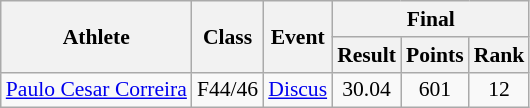<table class=wikitable style="font-size:90%">
<tr>
<th rowspan="2">Athlete</th>
<th rowspan="2">Class</th>
<th rowspan="2">Event</th>
<th colspan="3">Final</th>
</tr>
<tr>
<th>Result</th>
<th>Points</th>
<th>Rank</th>
</tr>
<tr>
<td><a href='#'>Paulo Cesar Correira</a></td>
<td style="text-align:center;">F44/46</td>
<td><a href='#'>Discus</a></td>
<td style="text-align:center;">30.04</td>
<td style="text-align:center;">601</td>
<td style="text-align:center;">12</td>
</tr>
</table>
